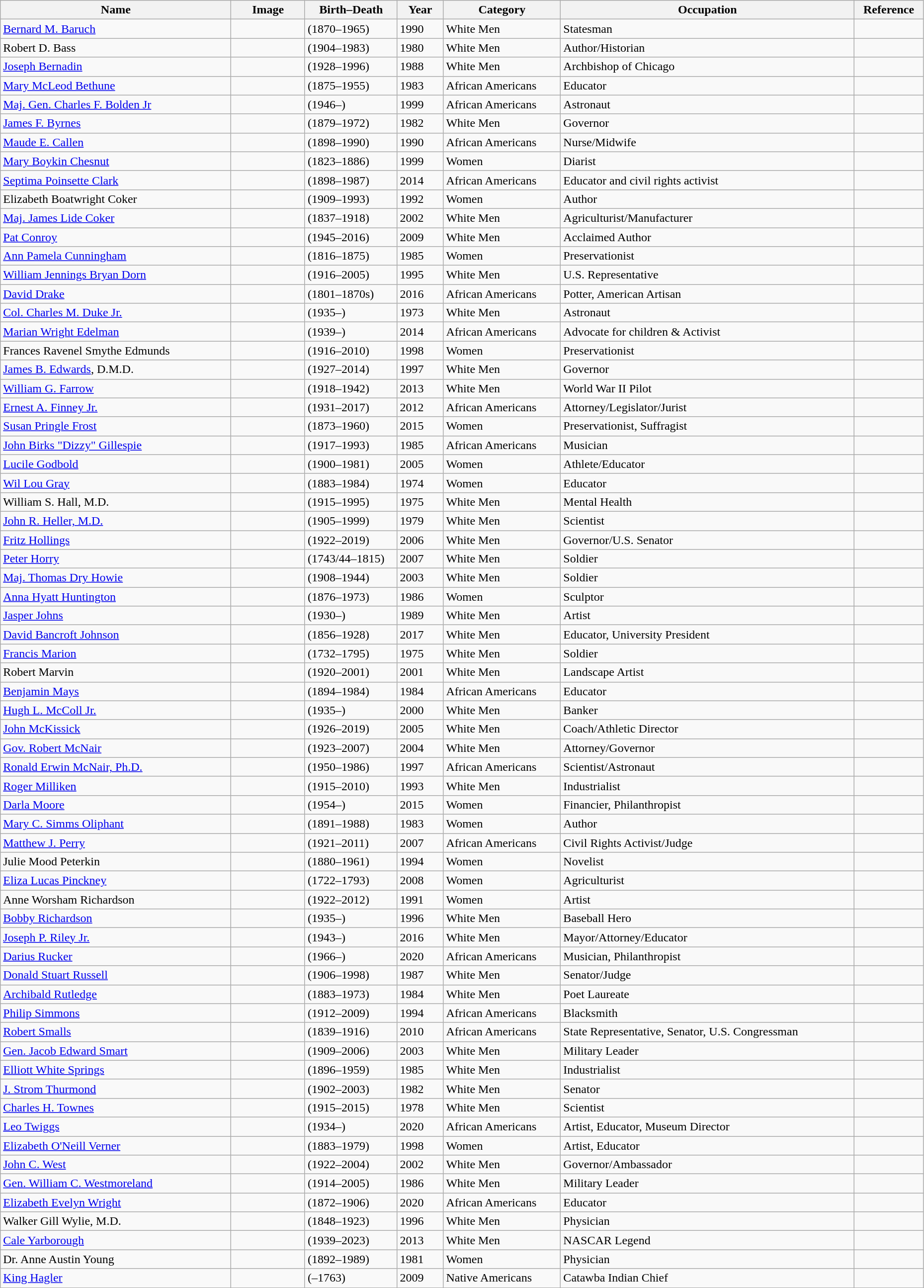<table class="wikitable sortable" style="width:98%">
<tr>
<th scope="col" width = 25%>Name</th>
<th scope="col" width = 8% class="unsortable">Image</th>
<th scope="col" width = 10%>Birth–Death</th>
<th scope="col" width = 5%>Year</th>
<th scope="col">Category</th>
<th scope="col">Occupation</th>
<th scope="col">Reference</th>
</tr>
<tr>
<td scope="row"><a href='#'>Bernard M. Baruch</a></td>
<td></td>
<td>(1870–1965)</td>
<td>1990</td>
<td>White Men</td>
<td>Statesman</td>
<td></td>
</tr>
<tr>
<td scope="row">Robert D. Bass</td>
<td></td>
<td>(1904–1983)</td>
<td>1980</td>
<td>White Men</td>
<td>Author/Historian</td>
<td></td>
</tr>
<tr>
<td scope="row"><a href='#'>Joseph Bernadin</a></td>
<td></td>
<td>(1928–1996)</td>
<td>1988</td>
<td>White Men</td>
<td>Archbishop of Chicago</td>
<td></td>
</tr>
<tr>
<td scope="row"><a href='#'>Mary McLeod Bethune</a></td>
<td></td>
<td>(1875–1955)</td>
<td>1983</td>
<td>African Americans</td>
<td>Educator</td>
<td></td>
</tr>
<tr>
<td scope="row"><a href='#'>Maj. Gen. Charles F. Bolden Jr</a></td>
<td></td>
<td>(1946–)</td>
<td>1999</td>
<td>African Americans</td>
<td>Astronaut</td>
<td></td>
</tr>
<tr>
<td scope="row"><a href='#'>James F. Byrnes</a></td>
<td></td>
<td>(1879–1972)</td>
<td>1982</td>
<td>White Men</td>
<td>Governor</td>
<td></td>
</tr>
<tr>
<td scope="row"><a href='#'>Maude E. Callen</a></td>
<td></td>
<td>(1898–1990)</td>
<td>1990</td>
<td>African Americans</td>
<td>Nurse/Midwife</td>
<td></td>
</tr>
<tr>
<td scope="row"><a href='#'>Mary Boykin Chesnut</a></td>
<td></td>
<td>(1823–1886)</td>
<td>1999</td>
<td>Women</td>
<td>Diarist</td>
<td></td>
</tr>
<tr>
<td scope="row"><a href='#'>Septima Poinsette Clark</a></td>
<td></td>
<td>(1898–1987)</td>
<td>2014</td>
<td>African Americans</td>
<td>Educator and civil rights activist</td>
<td></td>
</tr>
<tr>
<td scope="row">Elizabeth Boatwright Coker</td>
<td></td>
<td>(1909–1993)</td>
<td>1992</td>
<td>Women</td>
<td>Author</td>
<td></td>
</tr>
<tr>
<td scope="row"><a href='#'>Maj. James Lide Coker</a></td>
<td></td>
<td>(1837–1918)</td>
<td>2002</td>
<td>White Men</td>
<td>Agriculturist/Manufacturer</td>
<td></td>
</tr>
<tr>
<td scope="row"><a href='#'>Pat Conroy</a></td>
<td></td>
<td>(1945–2016)</td>
<td>2009</td>
<td>White Men</td>
<td>Acclaimed Author</td>
<td></td>
</tr>
<tr>
<td scope="row"><a href='#'>Ann Pamela Cunningham</a></td>
<td></td>
<td>(1816–1875)</td>
<td>1985</td>
<td>Women</td>
<td>Preservationist</td>
<td></td>
</tr>
<tr>
<td scope="row"><a href='#'>William Jennings Bryan Dorn</a></td>
<td></td>
<td>(1916–2005)</td>
<td>1995</td>
<td>White Men</td>
<td>U.S. Representative</td>
<td></td>
</tr>
<tr>
<td scope="row"><a href='#'>David Drake</a></td>
<td></td>
<td>(1801–1870s)</td>
<td>2016</td>
<td>African Americans</td>
<td>Potter, American Artisan</td>
<td></td>
</tr>
<tr>
<td scope="row"><a href='#'>Col. Charles M. Duke Jr.</a></td>
<td></td>
<td>(1935–)</td>
<td>1973</td>
<td>White Men</td>
<td>Astronaut</td>
<td></td>
</tr>
<tr>
<td scope="row"><a href='#'>Marian Wright Edelman</a></td>
<td></td>
<td>(1939–)</td>
<td>2014</td>
<td>African Americans</td>
<td>Advocate for children & Activist</td>
<td></td>
</tr>
<tr>
<td scope="row">Frances Ravenel Smythe Edmunds</td>
<td></td>
<td>(1916–2010)</td>
<td>1998</td>
<td>Women</td>
<td>Preservationist</td>
<td></td>
</tr>
<tr>
<td scope="row"><a href='#'>James B. Edwards</a>, D.M.D.</td>
<td></td>
<td>(1927–2014)</td>
<td>1997</td>
<td>White Men</td>
<td>Governor</td>
<td></td>
</tr>
<tr>
<td scope="row"><a href='#'>William G. Farrow</a></td>
<td></td>
<td>(1918–1942)</td>
<td>2013</td>
<td>White Men</td>
<td>World War II Pilot</td>
<td></td>
</tr>
<tr>
<td scope="row"><a href='#'>Ernest A. Finney Jr.</a></td>
<td></td>
<td>(1931–2017)</td>
<td>2012</td>
<td>African Americans</td>
<td>Attorney/Legislator/Jurist</td>
<td></td>
</tr>
<tr>
<td scope="row"><a href='#'>Susan Pringle Frost</a></td>
<td></td>
<td>(1873–1960)</td>
<td>2015</td>
<td>Women</td>
<td>Preservationist, Suffragist</td>
<td></td>
</tr>
<tr>
<td scope="row"><a href='#'>John Birks "Dizzy" Gillespie</a></td>
<td></td>
<td>(1917–1993)</td>
<td>1985</td>
<td>African Americans</td>
<td>Musician</td>
<td></td>
</tr>
<tr>
<td scope="row"><a href='#'>Lucile Godbold</a></td>
<td></td>
<td>(1900–1981)</td>
<td>2005</td>
<td>Women</td>
<td>Athlete/Educator</td>
<td></td>
</tr>
<tr>
<td scope="row"><a href='#'>Wil Lou Gray</a></td>
<td></td>
<td>(1883–1984)</td>
<td>1974</td>
<td>Women</td>
<td>Educator</td>
<td></td>
</tr>
<tr>
<td scope="row">William S. Hall, M.D.</td>
<td></td>
<td>(1915–1995)</td>
<td>1975</td>
<td>White Men</td>
<td>Mental Health</td>
<td></td>
</tr>
<tr>
<td scope="row"><a href='#'>John R. Heller, M.D.</a></td>
<td></td>
<td>(1905–1999)</td>
<td>1979</td>
<td>White Men</td>
<td>Scientist</td>
<td></td>
</tr>
<tr>
<td scope="row"><a href='#'>Fritz Hollings</a></td>
<td></td>
<td>(1922–2019)</td>
<td>2006</td>
<td>White Men</td>
<td>Governor/U.S. Senator</td>
<td></td>
</tr>
<tr>
<td><a href='#'>Peter Horry</a></td>
<td></td>
<td>(1743/44–1815)</td>
<td>2007</td>
<td>White Men</td>
<td>Soldier</td>
<td></td>
</tr>
<tr>
<td scope="row"><a href='#'>Maj. Thomas Dry Howie</a></td>
<td></td>
<td>(1908–1944)</td>
<td>2003</td>
<td>White Men</td>
<td>Soldier</td>
<td></td>
</tr>
<tr>
<td scope="row"><a href='#'>Anna Hyatt Huntington</a></td>
<td></td>
<td>(1876–1973)</td>
<td>1986</td>
<td>Women</td>
<td>Sculptor</td>
<td></td>
</tr>
<tr>
<td scope="row"><a href='#'>Jasper Johns</a></td>
<td></td>
<td>(1930–)</td>
<td>1989</td>
<td>White Men</td>
<td>Artist</td>
<td></td>
</tr>
<tr>
<td scope="row"><a href='#'>David Bancroft Johnson</a></td>
<td></td>
<td>(1856–1928)</td>
<td>2017</td>
<td>White Men</td>
<td>Educator, University President</td>
<td></td>
</tr>
<tr>
<td><a href='#'>Francis Marion</a></td>
<td></td>
<td>(1732–1795)</td>
<td>1975</td>
<td>White Men</td>
<td>Soldier</td>
<td></td>
</tr>
<tr>
<td scope="row">Robert Marvin</td>
<td></td>
<td>(1920–2001)</td>
<td>2001</td>
<td>White Men</td>
<td>Landscape Artist</td>
<td></td>
</tr>
<tr>
<td scope="row"><a href='#'>Benjamin Mays</a></td>
<td></td>
<td>(1894–1984)</td>
<td>1984</td>
<td>African Americans</td>
<td>Educator</td>
<td></td>
</tr>
<tr>
<td scope="row"><a href='#'>Hugh L. McColl Jr.</a></td>
<td></td>
<td>(1935–)</td>
<td>2000</td>
<td>White Men</td>
<td>Banker</td>
<td></td>
</tr>
<tr>
<td scope="row"><a href='#'>John McKissick</a></td>
<td></td>
<td>(1926–2019)</td>
<td>2005</td>
<td>White Men</td>
<td>Coach/Athletic Director</td>
<td></td>
</tr>
<tr>
<td scope="row"><a href='#'>Gov. Robert McNair</a></td>
<td></td>
<td>(1923–2007)</td>
<td>2004</td>
<td>White Men</td>
<td>Attorney/Governor</td>
<td></td>
</tr>
<tr>
<td scope="row"><a href='#'>Ronald Erwin McNair, Ph.D.</a></td>
<td></td>
<td>(1950–1986)</td>
<td>1997</td>
<td>African Americans</td>
<td>Scientist/Astronaut</td>
<td></td>
</tr>
<tr>
<td scope="row"><a href='#'>Roger Milliken</a></td>
<td></td>
<td>(1915–2010)</td>
<td>1993</td>
<td>White Men</td>
<td>Industrialist</td>
<td></td>
</tr>
<tr>
<td scope="row"><a href='#'>Darla Moore</a></td>
<td></td>
<td>(1954–)</td>
<td>2015</td>
<td>Women</td>
<td>Financier, Philanthropist</td>
<td></td>
</tr>
<tr>
<td scope="row"><a href='#'>Mary C. Simms Oliphant</a></td>
<td></td>
<td>(1891–1988)</td>
<td>1983</td>
<td>Women</td>
<td>Author</td>
<td></td>
</tr>
<tr>
<td scope="row"><a href='#'>Matthew J. Perry</a></td>
<td></td>
<td>(1921–2011)</td>
<td>2007</td>
<td>African Americans</td>
<td>Civil Rights Activist/Judge</td>
<td></td>
</tr>
<tr>
<td scope="row">Julie Mood Peterkin</td>
<td></td>
<td>(1880–1961)</td>
<td>1994</td>
<td>Women</td>
<td>Novelist</td>
<td></td>
</tr>
<tr>
<td scope="row"><a href='#'>Eliza Lucas Pinckney</a></td>
<td></td>
<td>(1722–1793)</td>
<td>2008</td>
<td>Women</td>
<td>Agriculturist</td>
<td></td>
</tr>
<tr>
<td scope="row">Anne Worsham Richardson</td>
<td></td>
<td>(1922–2012)</td>
<td>1991</td>
<td>Women</td>
<td>Artist</td>
<td></td>
</tr>
<tr>
<td scope="row"><a href='#'>Bobby Richardson</a></td>
<td></td>
<td>(1935–)</td>
<td>1996</td>
<td>White Men</td>
<td>Baseball Hero</td>
<td></td>
</tr>
<tr>
<td scope="row"><a href='#'>Joseph P. Riley Jr.</a></td>
<td></td>
<td>(1943–)</td>
<td>2016</td>
<td>White Men</td>
<td>Mayor/Attorney/Educator</td>
<td></td>
</tr>
<tr>
<td scope="row"><a href='#'>Darius Rucker</a></td>
<td></td>
<td>(1966–)</td>
<td>2020</td>
<td>African Americans</td>
<td>Musician, Philanthropist</td>
<td></td>
</tr>
<tr>
<td scope="row"><a href='#'>Donald Stuart Russell</a></td>
<td></td>
<td>(1906–1998)</td>
<td>1987</td>
<td>White Men</td>
<td>Senator/Judge</td>
<td></td>
</tr>
<tr>
<td scope="row"><a href='#'>Archibald Rutledge</a></td>
<td></td>
<td>(1883–1973)</td>
<td>1984</td>
<td>White Men</td>
<td>Poet Laureate</td>
<td></td>
</tr>
<tr>
<td scope="row"><a href='#'>Philip Simmons</a></td>
<td></td>
<td>(1912–2009)</td>
<td>1994</td>
<td>African Americans</td>
<td>Blacksmith</td>
<td></td>
</tr>
<tr>
<td scope="row"><a href='#'>Robert Smalls</a></td>
<td></td>
<td>(1839–1916)</td>
<td>2010</td>
<td>African Americans</td>
<td>State Representative, Senator, U.S. Congressman</td>
<td></td>
</tr>
<tr>
<td scope="row"><a href='#'>Gen. Jacob Edward Smart</a></td>
<td></td>
<td>(1909–2006)</td>
<td>2003</td>
<td>White Men</td>
<td>Military Leader</td>
<td></td>
</tr>
<tr>
<td scope="row"><a href='#'>Elliott White Springs</a></td>
<td></td>
<td>(1896–1959)</td>
<td>1985</td>
<td>White Men</td>
<td>Industrialist</td>
<td></td>
</tr>
<tr>
<td scope="row"><a href='#'>J. Strom Thurmond</a></td>
<td></td>
<td>(1902–2003)</td>
<td>1982</td>
<td>White Men</td>
<td>Senator</td>
<td></td>
</tr>
<tr>
<td scope="row"><a href='#'>Charles H. Townes</a></td>
<td></td>
<td>(1915–2015)</td>
<td>1978</td>
<td>White Men</td>
<td>Scientist</td>
<td></td>
</tr>
<tr>
<td scope="row"><a href='#'>Leo Twiggs</a></td>
<td></td>
<td>(1934–)</td>
<td>2020</td>
<td>African Americans</td>
<td>Artist, Educator, Museum Director</td>
<td></td>
</tr>
<tr>
<td scope="row"><a href='#'>Elizabeth O'Neill Verner</a></td>
<td></td>
<td>(1883–1979)</td>
<td>1998</td>
<td>Women</td>
<td>Artist, Educator</td>
<td></td>
</tr>
<tr>
<td scope="row"><a href='#'>John C. West</a></td>
<td></td>
<td>(1922–2004)</td>
<td>2002</td>
<td>White Men</td>
<td>Governor/Ambassador</td>
<td></td>
</tr>
<tr>
<td scope="row"><a href='#'>Gen. William C. Westmoreland</a></td>
<td></td>
<td>(1914–2005)</td>
<td>1986</td>
<td>White Men</td>
<td>Military Leader</td>
<td></td>
</tr>
<tr>
<td scope="row"><a href='#'>Elizabeth Evelyn Wright</a></td>
<td></td>
<td>(1872–1906)</td>
<td>2020</td>
<td>African Americans</td>
<td>Educator</td>
<td></td>
</tr>
<tr>
<td scope="row">Walker Gill Wylie, M.D.</td>
<td></td>
<td>(1848–1923)</td>
<td>1996</td>
<td>White Men</td>
<td>Physician</td>
<td></td>
</tr>
<tr>
<td scope="row"><a href='#'>Cale Yarborough</a></td>
<td></td>
<td>(1939–2023)</td>
<td>2013</td>
<td>White Men</td>
<td>NASCAR Legend</td>
<td></td>
</tr>
<tr>
<td scope="row">Dr. Anne Austin Young</td>
<td></td>
<td>(1892–1989)</td>
<td>1981</td>
<td>Women</td>
<td>Physician</td>
<td></td>
</tr>
<tr>
<td scope="row"><a href='#'>King Hagler</a></td>
<td></td>
<td>(–1763)</td>
<td>2009</td>
<td>Native Americans</td>
<td>Catawba Indian Chief</td>
<td></td>
</tr>
</table>
